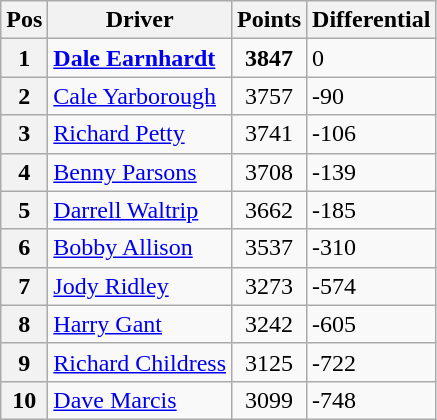<table class="wikitable">
<tr>
<th>Pos</th>
<th>Driver</th>
<th>Points</th>
<th>Differential</th>
</tr>
<tr>
<th>1 </th>
<td><strong><a href='#'>Dale Earnhardt</a></strong></td>
<td style="text-align:center;"><strong>3847</strong></td>
<td>0</td>
</tr>
<tr>
<th>2 </th>
<td><a href='#'>Cale Yarborough</a></td>
<td style="text-align:center;">3757</td>
<td>-90</td>
</tr>
<tr>
<th>3 </th>
<td><a href='#'>Richard Petty</a></td>
<td style="text-align:center;">3741</td>
<td>-106</td>
</tr>
<tr>
<th>4 </th>
<td><a href='#'>Benny Parsons</a></td>
<td style="text-align:center;">3708</td>
<td>-139</td>
</tr>
<tr>
<th>5 </th>
<td><a href='#'>Darrell Waltrip</a></td>
<td style="text-align:center;">3662</td>
<td>-185</td>
</tr>
<tr>
<th>6 </th>
<td><a href='#'>Bobby Allison</a></td>
<td style="text-align:center;">3537</td>
<td>-310</td>
</tr>
<tr>
<th>7 </th>
<td><a href='#'>Jody Ridley</a></td>
<td style="text-align:center;">3273</td>
<td>-574</td>
</tr>
<tr>
<th>8 </th>
<td><a href='#'>Harry Gant</a></td>
<td style="text-align:center;">3242</td>
<td>-605</td>
</tr>
<tr>
<th>9 </th>
<td><a href='#'>Richard Childress</a></td>
<td style="text-align:center;">3125</td>
<td>-722</td>
</tr>
<tr>
<th>10 </th>
<td><a href='#'>Dave Marcis</a></td>
<td style="text-align:center;">3099</td>
<td>-748</td>
</tr>
</table>
